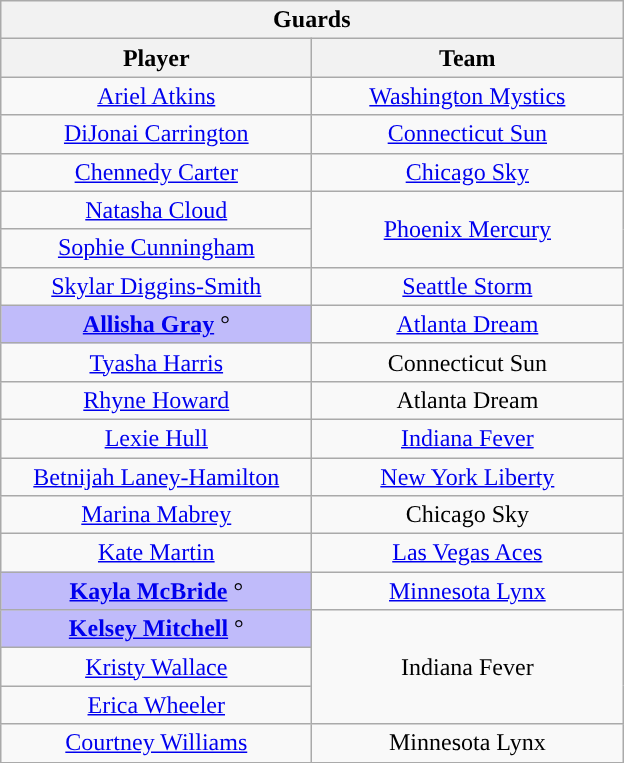<table class="wikitable sortable" style="text-align:center">
<tr>
<th scope="col" colspan=2>Guards</th>
</tr>
<tr>
<th scope="col" width="200px">Player</th>
<th scope="col" width="200px">Team</th>
</tr>
<tr>
<td><a href='#'>Ariel Atkins</a></td>
<td><a href='#'>Washington Mystics</a></td>
</tr>
<tr>
<td><a href='#'>DiJonai Carrington</a></td>
<td><a href='#'>Connecticut Sun</a></td>
</tr>
<tr>
<td><a href='#'>Chennedy Carter</a></td>
<td><a href='#'>Chicago Sky</a></td>
</tr>
<tr>
<td><a href='#'>Natasha Cloud</a></td>
<td rowspan=2><a href='#'>Phoenix Mercury</a></td>
</tr>
<tr>
<td><a href='#'>Sophie Cunningham</a></td>
</tr>
<tr>
<td><a href='#'>Skylar Diggins-Smith</a></td>
<td><a href='#'>Seattle Storm</a></td>
</tr>
<tr>
<td style="background:#c0bbfa;"><strong><a href='#'>Allisha Gray</a></strong> °</td>
<td><a href='#'>Atlanta Dream</a></td>
</tr>
<tr>
<td><a href='#'>Tyasha Harris</a></td>
<td>Connecticut Sun</td>
</tr>
<tr>
<td><a href='#'>Rhyne Howard</a></td>
<td>Atlanta Dream</td>
</tr>
<tr>
<td><a href='#'>Lexie Hull</a></td>
<td><a href='#'>Indiana Fever</a></td>
</tr>
<tr>
<td><a href='#'> Betnijah Laney-Hamilton</a></td>
<td><a href='#'>New York Liberty</a></td>
</tr>
<tr>
<td><a href='#'>Marina Mabrey</a></td>
<td>Chicago Sky</td>
</tr>
<tr>
<td><a href='#'>Kate Martin</a></td>
<td><a href='#'>Las Vegas Aces</a></td>
</tr>
<tr>
<td style="background:#c0bbfa;"><strong><a href='#'>Kayla McBride</a></strong> °</td>
<td><a href='#'>Minnesota Lynx</a></td>
</tr>
<tr>
<td style="background:#c0bbfa;"><strong><a href='#'>Kelsey Mitchell</a></strong> °</td>
<td rowspan=3>Indiana Fever</td>
</tr>
<tr>
<td><a href='#'>Kristy Wallace</a></td>
</tr>
<tr>
<td><a href='#'>Erica Wheeler</a></td>
</tr>
<tr>
<td><a href='#'>Courtney Williams</a></td>
<td>Minnesota Lynx</td>
</tr>
</table>
